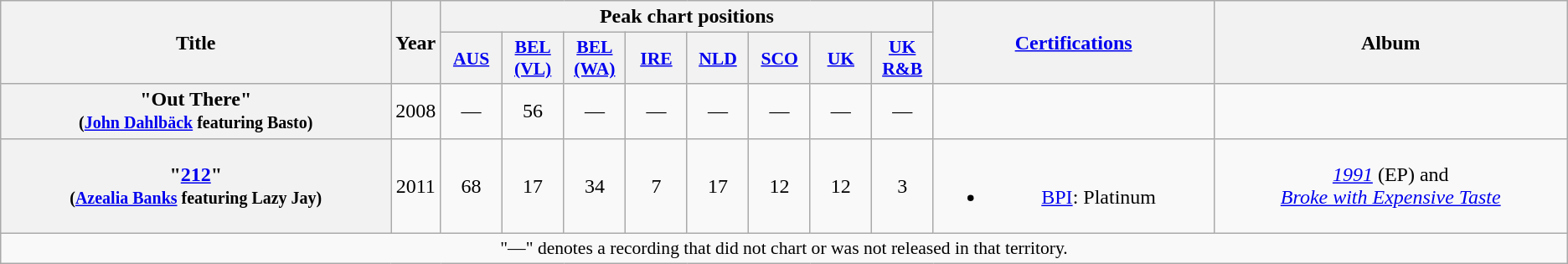<table class="wikitable plainrowheaders" style="text-align:center;" border="1">
<tr>
<th scope="col" rowspan="2" style="width:20em;">Title</th>
<th scope="col" rowspan="2">Year</th>
<th scope="col" colspan="8">Peak chart positions</th>
<th scope="col" rowspan="2" style="width:14em;"><a href='#'>Certifications</a></th>
<th scope="col" rowspan="2" style="width:18em;">Album</th>
</tr>
<tr>
<th scope="col" style="width:3em;font-size:90%;"><a href='#'>AUS</a><br></th>
<th scope="col" style="width:3em;font-size:90%;"><a href='#'>BEL<br>(VL)</a><br></th>
<th scope="col" style="width:3em;font-size:90%;"><a href='#'>BEL<br>(WA)</a><br></th>
<th scope="col" style="width:3em;font-size:90%;"><a href='#'>IRE</a><br></th>
<th scope="col" style="width:3em;font-size:90%;"><a href='#'>NLD</a><br></th>
<th scope="col" style="width:3em;font-size:90%;"><a href='#'>SCO</a><br></th>
<th scope="col" style="width:3em;font-size:90%;"><a href='#'>UK</a><br></th>
<th scope="col" style="width:3em;font-size:90%;"><a href='#'>UK R&B</a><br></th>
</tr>
<tr>
<th scope="row">"Out There"<br><small>(<a href='#'>John Dahlbäck</a> featuring Basto)</small></th>
<td>2008</td>
<td>—</td>
<td>56</td>
<td>—</td>
<td>—</td>
<td>—</td>
<td>—</td>
<td>—</td>
<td>—</td>
<td></td>
<td></td>
</tr>
<tr>
<th scope="row">"<a href='#'>212</a>"<br><small>(<a href='#'>Azealia Banks</a> featuring Lazy Jay)</small></th>
<td>2011</td>
<td>68</td>
<td>17</td>
<td>34</td>
<td>7</td>
<td>17</td>
<td>12</td>
<td>12</td>
<td>3</td>
<td><br><ul><li><a href='#'>BPI</a>: Platinum</li></ul></td>
<td><em><a href='#'>1991</a></em> (EP) and <br> <em><a href='#'>Broke with Expensive Taste</a></em></td>
</tr>
<tr>
<td colspan="16" style="font-size:90%">"—" denotes a recording that did not chart or was not released in that territory.</td>
</tr>
</table>
